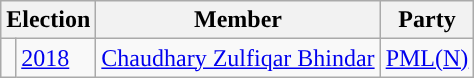<table class="wikitable">
<tr>
<th colspan="2">Election</th>
<th>Member</th>
<th>Party</th>
</tr>
<tr>
<td style="background-color: "></td>
<td><a href='#'>2018</a></td>
<td><a href='#'>Chaudhary Zulfiqar Bhindar</a></td>
<td><a href='#'>PML(N)</a></td>
</tr>
</table>
